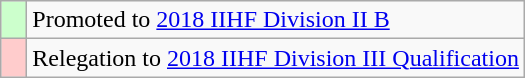<table class="wikitable">
<tr>
<td width=10px bgcolor=ccffcc></td>
<td>Promoted to <a href='#'>2018 IIHF Division II B</a></td>
</tr>
<tr>
<td width=10px bgcolor=ffcccc></td>
<td>Relegation to <a href='#'>2018 IIHF Division III Qualification</a></td>
</tr>
</table>
